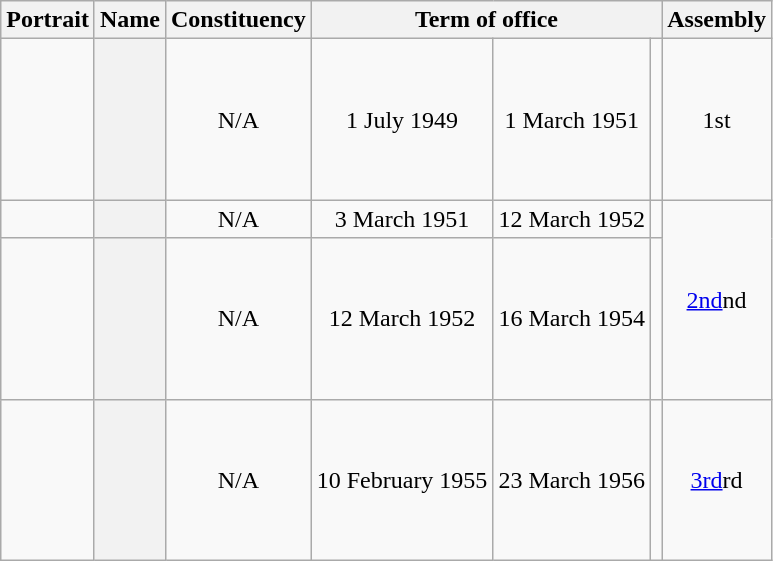<table class="wikitable sortable" style="text-align:center">
<tr align="center">
<th class="unsortable" scope="col">Portrait</th>
<th scope="col" class="sortable">Name</th>
<th scope="col">Constituency</th>
<th colspan="3" scope="colgroup">Term of office</th>
<th scope="col">Assembly</th>
</tr>
<tr align="center">
<td align="center" height="100px"></td>
<th scope="row"></th>
<td>N/A</td>
<td>1 July 1949</td>
<td>1 March 1951</td>
<td></td>
<td>1st</td>
</tr>
<tr align="center">
<td></td>
<th scope="row"></th>
<td>N/A</td>
<td>3 March 1951</td>
<td>12 March 1952</td>
<td></td>
<td rowspan="2"><a href='#'>2nd</a>nd</td>
</tr>
<tr align="center">
<td align="center" height="100px"></td>
<th scope="row"></th>
<td>N/A</td>
<td>12 March 1952</td>
<td>16 March 1954</td>
<td></td>
</tr>
<tr align="center">
<td align="center" height="100px"></td>
<th scope="row"></th>
<td>N/A</td>
<td>10 February 1955</td>
<td>23 March 1956</td>
<td></td>
<td><a href='#'>3rd</a>rd</td>
</tr>
</table>
